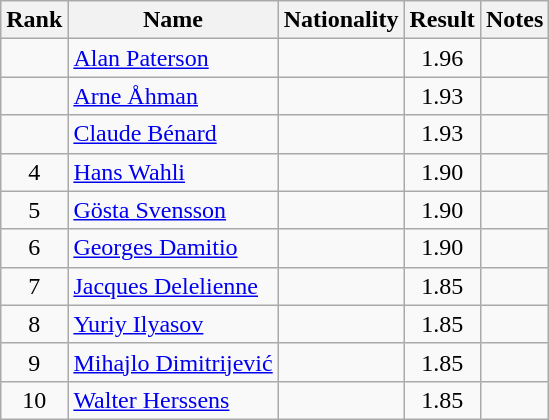<table class="wikitable sortable" style="text-align:center">
<tr>
<th>Rank</th>
<th>Name</th>
<th>Nationality</th>
<th>Result</th>
<th>Notes</th>
</tr>
<tr>
<td></td>
<td align=left><a href='#'>Alan Paterson</a></td>
<td align=left></td>
<td>1.96</td>
<td></td>
</tr>
<tr>
<td></td>
<td align=left><a href='#'>Arne Åhman</a></td>
<td align=left></td>
<td>1.93</td>
<td></td>
</tr>
<tr>
<td></td>
<td align=left><a href='#'>Claude Bénard</a></td>
<td align=left></td>
<td>1.93</td>
<td></td>
</tr>
<tr>
<td>4</td>
<td align=left><a href='#'>Hans Wahli</a></td>
<td align=left></td>
<td>1.90</td>
<td></td>
</tr>
<tr>
<td>5</td>
<td align=left><a href='#'>Gösta Svensson</a></td>
<td align=left></td>
<td>1.90</td>
<td></td>
</tr>
<tr>
<td>6</td>
<td align=left><a href='#'>Georges Damitio</a></td>
<td align=left></td>
<td>1.90</td>
<td></td>
</tr>
<tr>
<td>7</td>
<td align=left><a href='#'>Jacques Delelienne</a></td>
<td align=left></td>
<td>1.85</td>
<td></td>
</tr>
<tr>
<td>8</td>
<td align=left><a href='#'>Yuriy Ilyasov</a></td>
<td align=left></td>
<td>1.85</td>
<td></td>
</tr>
<tr>
<td>9</td>
<td align=left><a href='#'>Mihajlo Dimitrijević</a></td>
<td align=left></td>
<td>1.85</td>
<td></td>
</tr>
<tr>
<td>10</td>
<td align=left><a href='#'>Walter Herssens</a></td>
<td align=left></td>
<td>1.85</td>
<td></td>
</tr>
</table>
